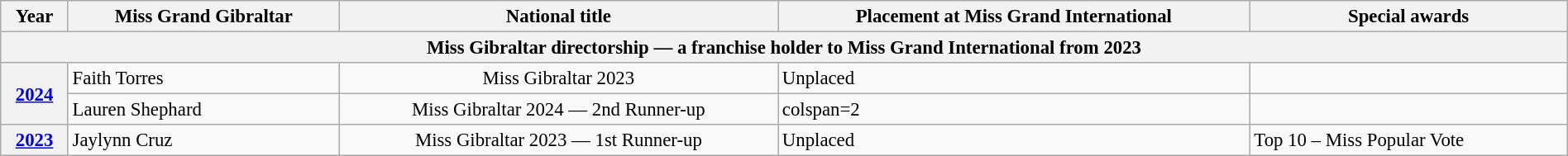<table class="wikitable " style="font-size: 95%; width:100%">
<tr>
<th>Year</th>
<th>Miss Grand Gibraltar</th>
<th>National title</th>
<th>Placement at Miss Grand International</th>
<th>Special awards</th>
</tr>
<tr>
<th colspan="5">Miss Gibraltar directorship — a franchise holder to Miss Grand International from 2023</th>
</tr>
<tr>
<th rowspan=2><a href='#'>2024</a></th>
<td>Faith Torres</td>
<td align="center">Miss Gibraltar 2023</td>
<td>Unplaced</td>
<td></td>
</tr>
<tr>
<td>Lauren Shephard</td>
<td align="center">Miss Gibraltar 2024 — 2nd Runner-up</td>
<td>colspan=2 </td>
</tr>
<tr>
<th><a href='#'>2023</a></th>
<td>Jaylynn Cruz</td>
<td align="center">Miss Gibraltar 2023 — 1st Runner-up</td>
<td>Unplaced</td>
<td>Top 10 – Miss Popular Vote</td>
</tr>
</table>
